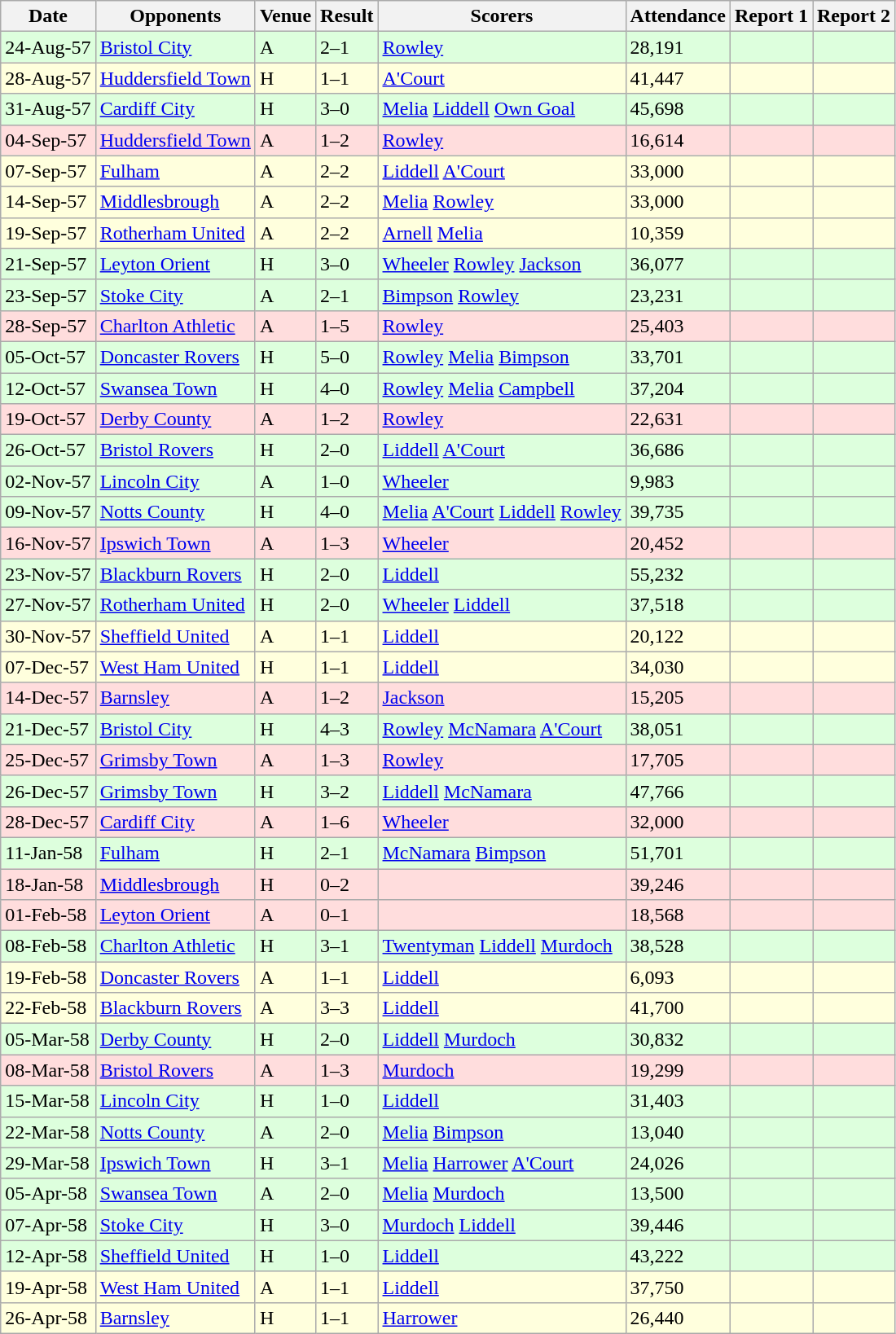<table class=wikitable>
<tr>
<th>Date</th>
<th>Opponents</th>
<th>Venue</th>
<th>Result</th>
<th>Scorers</th>
<th>Attendance</th>
<th>Report 1</th>
<th>Report 2</th>
</tr>
<tr bgcolor="#ddffdd">
<td>24-Aug-57</td>
<td><a href='#'>Bristol City</a></td>
<td>A</td>
<td>2–1</td>
<td><a href='#'>Rowley</a> </td>
<td>28,191</td>
<td></td>
<td></td>
</tr>
<tr bgcolor="#ffffdd">
<td>28-Aug-57</td>
<td><a href='#'>Huddersfield Town</a></td>
<td>H</td>
<td>1–1</td>
<td><a href='#'>A'Court</a> </td>
<td>41,447</td>
<td></td>
<td></td>
</tr>
<tr bgcolor="#ddffdd">
<td>31-Aug-57</td>
<td><a href='#'>Cardiff City</a></td>
<td>H</td>
<td>3–0</td>
<td><a href='#'>Melia</a>  <a href='#'>Liddell</a>  <a href='#'>Own Goal</a></td>
<td>45,698</td>
<td></td>
<td></td>
</tr>
<tr bgcolor="#ffdddd">
<td>04-Sep-57</td>
<td><a href='#'>Huddersfield Town</a></td>
<td>A</td>
<td>1–2</td>
<td><a href='#'>Rowley</a></td>
<td>16,614</td>
<td></td>
<td></td>
</tr>
<tr bgcolor="#ffffdd">
<td>07-Sep-57</td>
<td><a href='#'>Fulham</a></td>
<td>A</td>
<td>2–2</td>
<td><a href='#'>Liddell</a>  <a href='#'>A'Court</a> </td>
<td>33,000</td>
<td></td>
<td></td>
</tr>
<tr bgcolor="#ffffdd">
<td>14-Sep-57</td>
<td><a href='#'>Middlesbrough</a></td>
<td>A</td>
<td>2–2</td>
<td><a href='#'>Melia</a>  <a href='#'>Rowley</a> </td>
<td>33,000</td>
<td></td>
<td></td>
</tr>
<tr bgcolor="#ffffdd">
<td>19-Sep-57</td>
<td><a href='#'>Rotherham United</a></td>
<td>A</td>
<td>2–2</td>
<td><a href='#'>Arnell</a>  <a href='#'>Melia</a> </td>
<td>10,359</td>
<td></td>
<td></td>
</tr>
<tr bgcolor="#ddffdd">
<td>21-Sep-57</td>
<td><a href='#'>Leyton Orient</a></td>
<td>H</td>
<td>3–0</td>
<td><a href='#'>Wheeler</a>  <a href='#'>Rowley</a>  <a href='#'>Jackson</a> </td>
<td>36,077</td>
<td></td>
<td></td>
</tr>
<tr bgcolor="#ddffdd">
<td>23-Sep-57</td>
<td><a href='#'>Stoke City</a></td>
<td>A</td>
<td>2–1</td>
<td><a href='#'>Bimpson</a> <a href='#'>Rowley</a> </td>
<td>23,231</td>
<td></td>
<td></td>
</tr>
<tr bgcolor="#ffdddd">
<td>28-Sep-57</td>
<td><a href='#'>Charlton Athletic</a></td>
<td>A</td>
<td>1–5</td>
<td><a href='#'>Rowley</a> </td>
<td>25,403</td>
<td></td>
<td></td>
</tr>
<tr bgcolor="#ddffdd">
<td>05-Oct-57</td>
<td><a href='#'>Doncaster Rovers</a></td>
<td>H</td>
<td>5–0</td>
<td><a href='#'>Rowley</a>  <a href='#'>Melia</a>  <a href='#'>Bimpson</a> </td>
<td>33,701</td>
<td></td>
<td></td>
</tr>
<tr bgcolor="#ddffdd">
<td>12-Oct-57</td>
<td><a href='#'>Swansea Town</a></td>
<td>H</td>
<td>4–0</td>
<td><a href='#'>Rowley</a>  <a href='#'>Melia</a> <a href='#'>Campbell</a> </td>
<td>37,204</td>
<td></td>
<td></td>
</tr>
<tr bgcolor="#ffdddd">
<td>19-Oct-57</td>
<td><a href='#'>Derby County</a></td>
<td>A</td>
<td>1–2</td>
<td><a href='#'>Rowley</a> </td>
<td>22,631</td>
<td></td>
<td></td>
</tr>
<tr bgcolor="#ddffdd">
<td>26-Oct-57</td>
<td><a href='#'>Bristol Rovers</a></td>
<td>H</td>
<td>2–0</td>
<td><a href='#'>Liddell</a>  <a href='#'>A'Court</a> </td>
<td>36,686</td>
<td></td>
<td></td>
</tr>
<tr bgcolor="#ddffdd">
<td>02-Nov-57</td>
<td><a href='#'>Lincoln City</a></td>
<td>A</td>
<td>1–0</td>
<td><a href='#'>Wheeler</a> </td>
<td>9,983</td>
<td></td>
<td></td>
</tr>
<tr bgcolor="#ddffdd">
<td>09-Nov-57</td>
<td><a href='#'>Notts County</a></td>
<td>H</td>
<td>4–0</td>
<td><a href='#'>Melia</a>  <a href='#'>A'Court</a>  <a href='#'>Liddell</a>  <a href='#'>Rowley</a> </td>
<td>39,735</td>
<td></td>
<td></td>
</tr>
<tr bgcolor="#ffdddd">
<td>16-Nov-57</td>
<td><a href='#'>Ipswich Town</a></td>
<td>A</td>
<td>1–3</td>
<td><a href='#'>Wheeler</a> </td>
<td>20,452</td>
<td></td>
<td></td>
</tr>
<tr bgcolor="#ddffdd">
<td>23-Nov-57</td>
<td><a href='#'>Blackburn Rovers</a></td>
<td>H</td>
<td>2–0</td>
<td><a href='#'>Liddell</a> </td>
<td>55,232</td>
<td></td>
<td></td>
</tr>
<tr bgcolor="#ddffdd">
<td>27-Nov-57</td>
<td><a href='#'>Rotherham United</a></td>
<td>H</td>
<td>2–0</td>
<td><a href='#'>Wheeler</a>  <a href='#'>Liddell</a> </td>
<td>37,518</td>
<td></td>
<td></td>
</tr>
<tr bgcolor="#ffffdd">
<td>30-Nov-57</td>
<td><a href='#'>Sheffield United</a></td>
<td>A</td>
<td>1–1</td>
<td><a href='#'>Liddell</a> </td>
<td>20,122</td>
<td></td>
<td></td>
</tr>
<tr bgcolor="#ffffdd">
<td>07-Dec-57</td>
<td><a href='#'>West Ham United</a></td>
<td>H</td>
<td>1–1</td>
<td><a href='#'>Liddell</a> </td>
<td>34,030</td>
<td></td>
<td></td>
</tr>
<tr bgcolor="#ffdddd">
<td>14-Dec-57</td>
<td><a href='#'>Barnsley</a></td>
<td>A</td>
<td>1–2</td>
<td><a href='#'>Jackson</a> </td>
<td>15,205</td>
<td></td>
<td></td>
</tr>
<tr bgcolor="#ddffdd">
<td>21-Dec-57</td>
<td><a href='#'>Bristol City</a></td>
<td>H</td>
<td>4–3</td>
<td><a href='#'>Rowley</a>  <a href='#'>McNamara</a>  <a href='#'>A'Court</a> </td>
<td>38,051</td>
<td></td>
<td></td>
</tr>
<tr bgcolor="#ffdddd">
<td>25-Dec-57</td>
<td><a href='#'>Grimsby Town</a></td>
<td>A</td>
<td>1–3</td>
<td><a href='#'>Rowley</a> </td>
<td>17,705</td>
<td></td>
<td></td>
</tr>
<tr bgcolor="#ddffdd">
<td>26-Dec-57</td>
<td><a href='#'>Grimsby Town</a></td>
<td>H</td>
<td>3–2</td>
<td><a href='#'>Liddell</a>  <a href='#'>McNamara</a> </td>
<td>47,766</td>
<td></td>
<td></td>
</tr>
<tr bgcolor="#ffdddd">
<td>28-Dec-57</td>
<td><a href='#'>Cardiff City</a></td>
<td>A</td>
<td>1–6</td>
<td><a href='#'>Wheeler</a> </td>
<td>32,000</td>
<td></td>
<td></td>
</tr>
<tr bgcolor="#ddffdd">
<td>11-Jan-58</td>
<td><a href='#'>Fulham</a></td>
<td>H</td>
<td>2–1</td>
<td><a href='#'>McNamara</a>  <a href='#'>Bimpson</a> </td>
<td>51,701</td>
<td></td>
<td></td>
</tr>
<tr bgcolor="#ffdddd">
<td>18-Jan-58</td>
<td><a href='#'>Middlesbrough</a></td>
<td>H</td>
<td>0–2</td>
<td></td>
<td>39,246</td>
<td></td>
<td></td>
</tr>
<tr bgcolor="#ffdddd">
<td>01-Feb-58</td>
<td><a href='#'>Leyton Orient</a></td>
<td>A</td>
<td>0–1</td>
<td></td>
<td>18,568</td>
<td></td>
<td></td>
</tr>
<tr bgcolor="#ddffdd">
<td>08-Feb-58</td>
<td><a href='#'>Charlton Athletic</a></td>
<td>H</td>
<td>3–1</td>
<td><a href='#'>Twentyman</a>  <a href='#'>Liddell</a>  <a href='#'>Murdoch</a> </td>
<td>38,528</td>
<td></td>
<td></td>
</tr>
<tr bgcolor="#ffffdd">
<td>19-Feb-58</td>
<td><a href='#'>Doncaster Rovers</a></td>
<td>A</td>
<td>1–1</td>
<td><a href='#'>Liddell</a> </td>
<td>6,093</td>
<td></td>
<td></td>
</tr>
<tr bgcolor="#ffffdd">
<td>22-Feb-58</td>
<td><a href='#'>Blackburn Rovers</a></td>
<td>A</td>
<td>3–3</td>
<td><a href='#'>Liddell</a> </td>
<td>41,700</td>
<td></td>
<td></td>
</tr>
<tr bgcolor="#ddffdd">
<td>05-Mar-58</td>
<td><a href='#'>Derby County</a></td>
<td>H</td>
<td>2–0</td>
<td><a href='#'>Liddell</a>  <a href='#'>Murdoch</a> </td>
<td>30,832</td>
<td></td>
<td></td>
</tr>
<tr bgcolor="#ffdddd">
<td>08-Mar-58</td>
<td><a href='#'>Bristol Rovers</a></td>
<td>A</td>
<td>1–3</td>
<td><a href='#'>Murdoch</a> </td>
<td>19,299</td>
<td></td>
<td></td>
</tr>
<tr bgcolor="#ddffdd">
<td>15-Mar-58</td>
<td><a href='#'>Lincoln City</a></td>
<td>H</td>
<td>1–0</td>
<td><a href='#'>Liddell</a> </td>
<td>31,403</td>
<td></td>
<td></td>
</tr>
<tr bgcolor="#ddffdd">
<td>22-Mar-58</td>
<td><a href='#'>Notts County</a></td>
<td>A</td>
<td>2–0</td>
<td><a href='#'>Melia</a>  <a href='#'>Bimpson</a> </td>
<td>13,040</td>
<td></td>
<td></td>
</tr>
<tr bgcolor="#ddffdd">
<td>29-Mar-58</td>
<td><a href='#'>Ipswich Town</a></td>
<td>H</td>
<td>3–1</td>
<td><a href='#'>Melia</a>  <a href='#'>Harrower</a>  <a href='#'>A'Court</a> </td>
<td>24,026</td>
<td></td>
<td></td>
</tr>
<tr bgcolor="#ddffdd">
<td>05-Apr-58</td>
<td><a href='#'>Swansea Town</a></td>
<td>A</td>
<td>2–0</td>
<td><a href='#'>Melia</a>  <a href='#'>Murdoch</a> </td>
<td>13,500</td>
<td></td>
<td></td>
</tr>
<tr bgcolor="#ddffdd">
<td>07-Apr-58</td>
<td><a href='#'>Stoke City</a></td>
<td>H</td>
<td>3–0</td>
<td><a href='#'>Murdoch</a>  <a href='#'>Liddell</a> </td>
<td>39,446</td>
<td></td>
<td></td>
</tr>
<tr bgcolor="#ddffdd">
<td>12-Apr-58</td>
<td><a href='#'>Sheffield United</a></td>
<td>H</td>
<td>1–0</td>
<td><a href='#'>Liddell</a> </td>
<td>43,222</td>
<td></td>
<td></td>
</tr>
<tr bgcolor="#ffffdd">
<td>19-Apr-58</td>
<td><a href='#'>West Ham United</a></td>
<td>A</td>
<td>1–1</td>
<td><a href='#'>Liddell</a> </td>
<td>37,750</td>
<td></td>
<td></td>
</tr>
<tr bgcolor="#ffffdd">
<td>26-Apr-58</td>
<td><a href='#'>Barnsley</a></td>
<td>H</td>
<td>1–1</td>
<td><a href='#'>Harrower</a> </td>
<td>26,440</td>
<td></td>
<td></td>
</tr>
</table>
